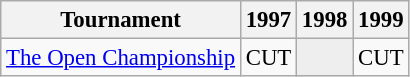<table class="wikitable" style="font-size:95%;text-align:center;">
<tr>
<th>Tournament</th>
<th>1997</th>
<th>1998</th>
<th>1999</th>
</tr>
<tr>
<td align=left><a href='#'>The Open Championship</a></td>
<td>CUT</td>
<td style="background:#eeeeee;"></td>
<td>CUT</td>
</tr>
</table>
